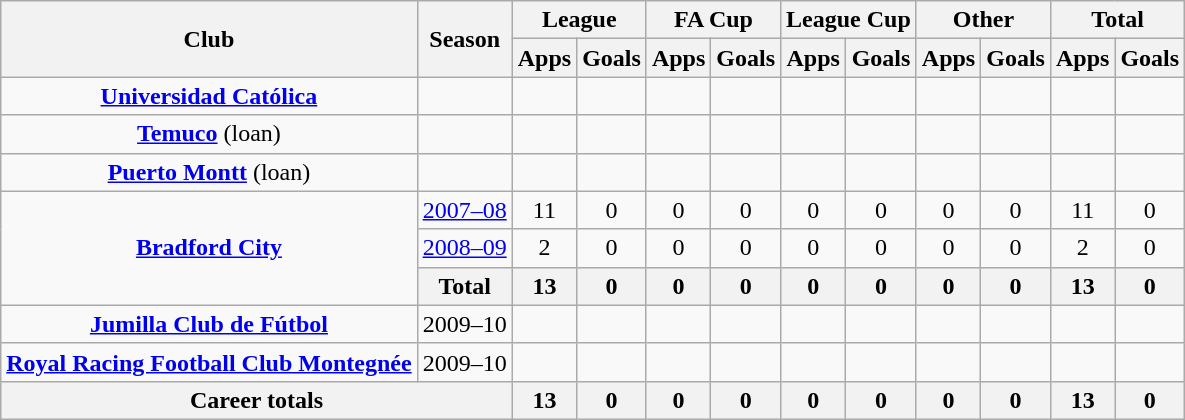<table class="wikitable" style="text-align: center;">
<tr>
<th rowspan="2">Club</th>
<th rowspan="2">Season</th>
<th colspan="2">League</th>
<th colspan="2">FA Cup</th>
<th colspan="2">League Cup</th>
<th colspan="2">Other</th>
<th colspan="2">Total</th>
</tr>
<tr>
<th>Apps</th>
<th>Goals</th>
<th>Apps</th>
<th>Goals</th>
<th>Apps</th>
<th>Goals</th>
<th>Apps</th>
<th>Goals</th>
<th>Apps</th>
<th>Goals</th>
</tr>
<tr>
<td valign="center"><strong><a href='#'>Universidad Católica</a></strong></td>
<td></td>
<td></td>
<td></td>
<td></td>
<td></td>
<td></td>
<td></td>
<td></td>
<td></td>
<td></td>
<td></td>
</tr>
<tr>
<td valign="center"><strong><a href='#'>Temuco</a></strong> (loan)</td>
<td></td>
<td></td>
<td></td>
<td></td>
<td></td>
<td></td>
<td></td>
<td></td>
<td></td>
<td></td>
<td></td>
</tr>
<tr>
<td valign="center"><strong><a href='#'>Puerto Montt</a></strong> (loan)</td>
<td></td>
<td></td>
<td></td>
<td></td>
<td></td>
<td></td>
<td></td>
<td></td>
<td></td>
<td></td>
<td></td>
</tr>
<tr>
<td rowspan="3" valign="center"><strong><a href='#'>Bradford City</a></strong></td>
<td><a href='#'>2007–08</a></td>
<td>11</td>
<td>0</td>
<td>0</td>
<td>0</td>
<td>0</td>
<td>0</td>
<td>0</td>
<td>0</td>
<td>11</td>
<td>0</td>
</tr>
<tr>
<td><a href='#'>2008–09</a></td>
<td>2</td>
<td>0</td>
<td>0</td>
<td>0</td>
<td>0</td>
<td>0</td>
<td>0</td>
<td>0</td>
<td>2</td>
<td>0</td>
</tr>
<tr>
<th>Total</th>
<th>13</th>
<th>0</th>
<th>0</th>
<th>0</th>
<th>0</th>
<th>0</th>
<th>0</th>
<th>0</th>
<th>13</th>
<th>0</th>
</tr>
<tr>
<td><strong><a href='#'>Jumilla Club de Fútbol</a></strong></td>
<td>2009–10</td>
<td></td>
<td></td>
<td></td>
<td></td>
<td></td>
<td></td>
<td></td>
<td></td>
<td></td>
<td></td>
</tr>
<tr>
<td><strong><a href='#'>Royal Racing Football Club Montegnée</a></strong></td>
<td>2009–10</td>
<td></td>
<td></td>
<td></td>
<td></td>
<td></td>
<td></td>
<td></td>
<td></td>
<td></td>
<td></td>
</tr>
<tr>
<th colspan="2">Career totals</th>
<th>13</th>
<th>0</th>
<th>0</th>
<th>0</th>
<th>0</th>
<th>0</th>
<th>0</th>
<th>0</th>
<th>13</th>
<th>0</th>
</tr>
</table>
